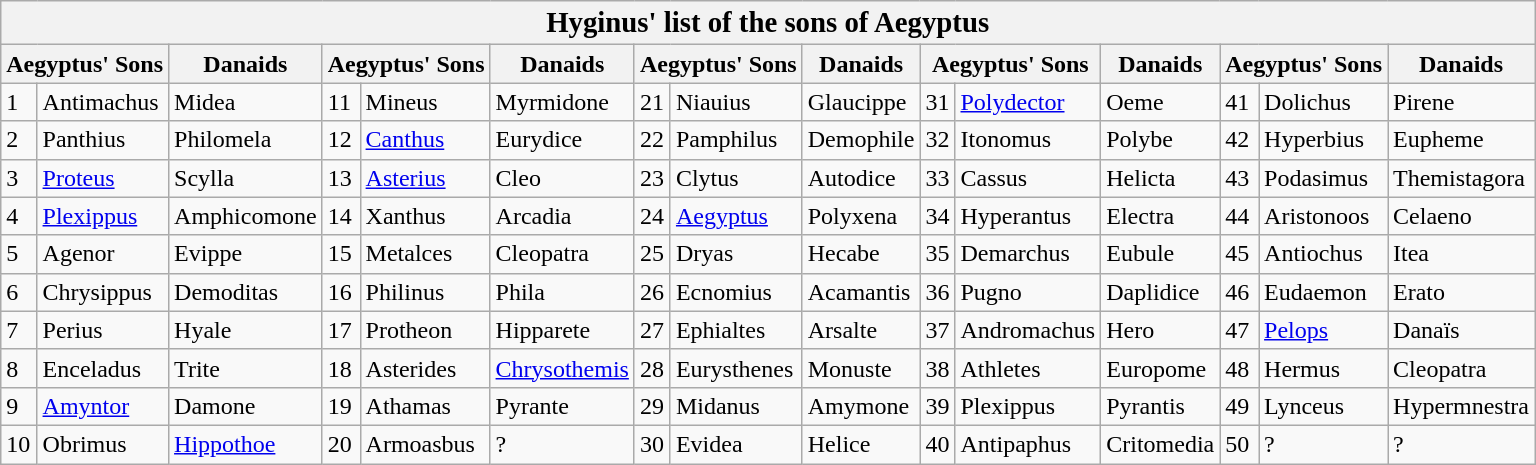<table class="wikitable">
<tr>
<th colspan="15"><big>Hyginus' list of the sons of Aegyptus</big></th>
</tr>
<tr>
<th colspan="2">Aegyptus' Sons</th>
<th>Danaids</th>
<th colspan="2">Aegyptus' Sons</th>
<th>Danaids</th>
<th colspan="2">Aegyptus' Sons</th>
<th>Danaids</th>
<th colspan="2">Aegyptus' Sons</th>
<th>Danaids</th>
<th colspan="2">Aegyptus' Sons</th>
<th>Danaids</th>
</tr>
<tr>
<td>1</td>
<td>Antimachus</td>
<td>Midea</td>
<td>11</td>
<td>Mineus</td>
<td>Myrmidone</td>
<td>21</td>
<td>Niauius</td>
<td>Glaucippe</td>
<td>31</td>
<td><a href='#'>Polydector</a></td>
<td>Oeme</td>
<td>41</td>
<td>Dolichus</td>
<td>Pirene</td>
</tr>
<tr>
<td>2</td>
<td>Panthius</td>
<td>Philomela</td>
<td>12</td>
<td><a href='#'>Canthus</a></td>
<td>Eurydice</td>
<td>22</td>
<td>Pamphilus</td>
<td>Demophile</td>
<td>32</td>
<td>Itonomus</td>
<td>Polybe</td>
<td>42</td>
<td>Hyperbius</td>
<td>Eupheme</td>
</tr>
<tr>
<td>3</td>
<td><a href='#'>Proteus</a></td>
<td>Scylla</td>
<td>13</td>
<td><a href='#'>Asterius</a></td>
<td>Cleo</td>
<td>23</td>
<td>Clytus</td>
<td>Autodice</td>
<td>33</td>
<td>Cassus</td>
<td>Helicta</td>
<td>43</td>
<td>Podasimus</td>
<td>Themistagora</td>
</tr>
<tr>
<td>4</td>
<td><a href='#'>Plexippus</a></td>
<td>Amphicomone</td>
<td>14</td>
<td>Xanthus</td>
<td>Arcadia</td>
<td>24</td>
<td><a href='#'>Aegyptus</a></td>
<td>Polyxena</td>
<td>34</td>
<td>Hyperantus</td>
<td>Electra</td>
<td>44</td>
<td>Aristonoos</td>
<td>Celaeno</td>
</tr>
<tr>
<td>5</td>
<td>Agenor</td>
<td>Evippe</td>
<td>15</td>
<td>Metalces</td>
<td>Cleopatra</td>
<td>25</td>
<td>Dryas</td>
<td>Hecabe</td>
<td>35</td>
<td>Demarchus</td>
<td>Eubule</td>
<td>45</td>
<td>Antiochus</td>
<td>Itea</td>
</tr>
<tr>
<td>6</td>
<td>Chrysippus</td>
<td>Demoditas</td>
<td>16</td>
<td>Philinus</td>
<td>Phila</td>
<td>26</td>
<td>Ecnomius</td>
<td>Acamantis</td>
<td>36</td>
<td>Pugno</td>
<td>Daplidice</td>
<td>46</td>
<td>Eudaemon</td>
<td>Erato</td>
</tr>
<tr>
<td>7</td>
<td>Perius</td>
<td>Hyale</td>
<td>17</td>
<td>Protheon</td>
<td>Hipparete</td>
<td>27</td>
<td>Ephialtes</td>
<td>Arsalte</td>
<td>37</td>
<td>Andromachus</td>
<td>Hero</td>
<td>47</td>
<td><a href='#'>Pelops</a></td>
<td>Danaïs</td>
</tr>
<tr>
<td>8</td>
<td>Enceladus</td>
<td>Trite</td>
<td>18</td>
<td>Asterides</td>
<td><a href='#'>Chrysothemis</a></td>
<td>28</td>
<td>Eurysthenes</td>
<td>Monuste</td>
<td>38</td>
<td>Athletes</td>
<td>Europome</td>
<td>48</td>
<td>Hermus</td>
<td>Cleopatra</td>
</tr>
<tr>
<td>9</td>
<td><a href='#'>Amyntor</a></td>
<td>Damone</td>
<td>19</td>
<td>Athamas</td>
<td>Pyrante</td>
<td>29</td>
<td>Midanus</td>
<td>Amymone</td>
<td>39</td>
<td>Plexippus</td>
<td>Pyrantis</td>
<td>49</td>
<td>Lynceus</td>
<td>Hypermnestra</td>
</tr>
<tr>
<td>10</td>
<td>Obrimus</td>
<td><a href='#'>Hippothoe</a></td>
<td>20</td>
<td>Armoasbus</td>
<td>?</td>
<td>30</td>
<td>Evidea</td>
<td>Helice</td>
<td>40</td>
<td>Antipaphus</td>
<td>Critomedia</td>
<td>50</td>
<td>?</td>
<td>?</td>
</tr>
</table>
